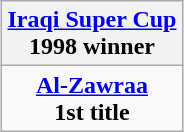<table class="wikitable" style="text-align: center; margin: 0 auto;">
<tr>
<th><a href='#'>Iraqi Super Cup</a><br>1998 winner</th>
</tr>
<tr>
<td><strong><a href='#'>Al-Zawraa</a></strong><br><strong>1st title</strong></td>
</tr>
</table>
